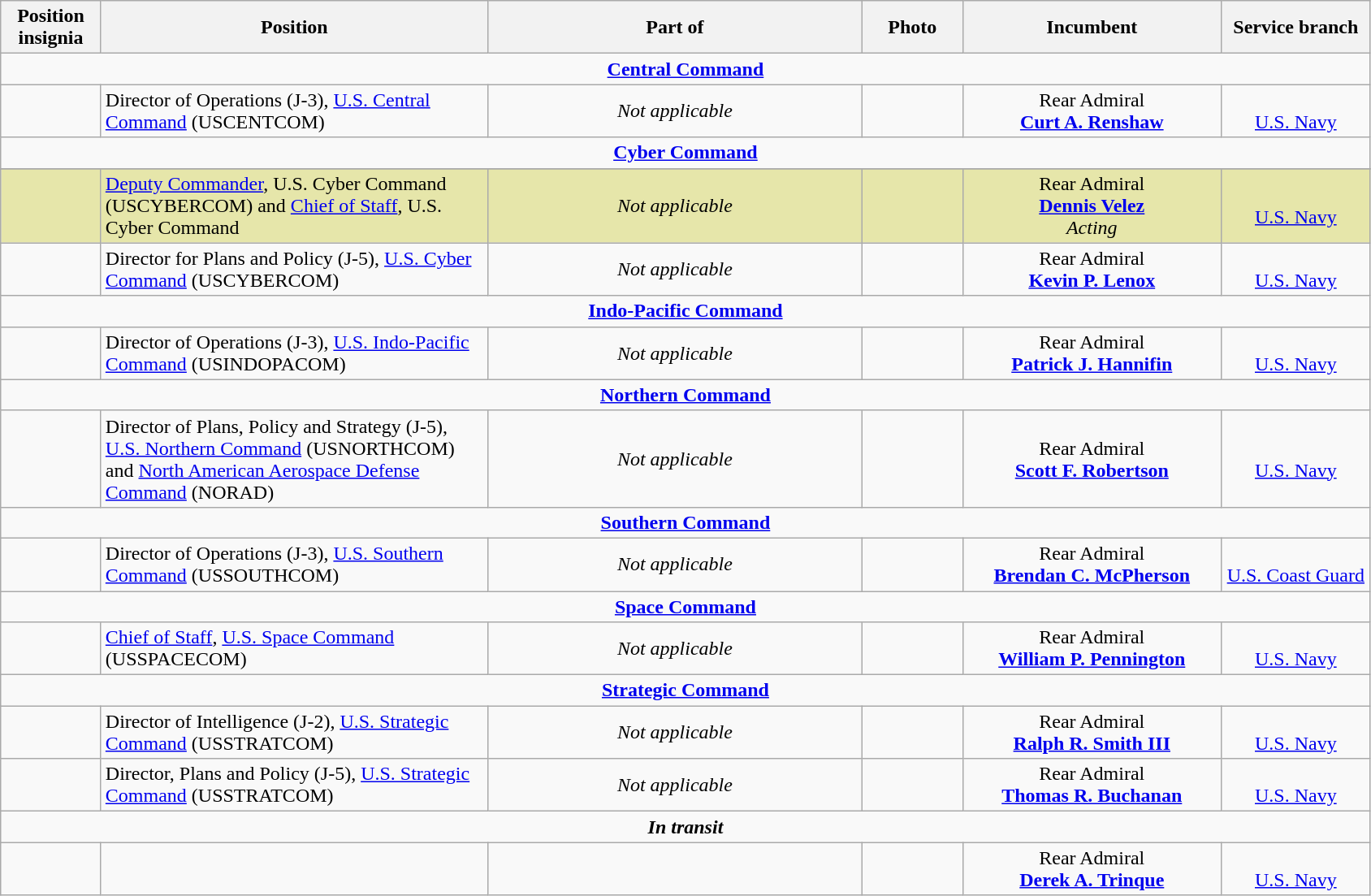<table class="wikitable">
<tr>
<th width="75" style="text-align:center">Position insignia</th>
<th width="310" style="text-align:center">Position</th>
<th width="300" style="text-align:center">Part of</th>
<th width="75" style="text-align:center">Photo</th>
<th width="205" style="text-align:center">Incumbent</th>
<th width="115" style="text-align:center">Service branch</th>
</tr>
<tr>
<td colspan="6" style="text-align:center"><strong><a href='#'>Central Command</a></strong></td>
</tr>
<tr>
<td></td>
<td>Director of Operations (J-3), <a href='#'>U.S. Central Command</a> (USCENTCOM)</td>
<td style="text-align:center"><em>Not applicable</em></td>
<td></td>
<td style="text-align:center">Rear Admiral<br><strong><a href='#'>Curt A. Renshaw</a></strong></td>
<td style="text-align:center"><br><a href='#'>U.S. Navy</a></td>
</tr>
<tr>
<td colspan="6" style="text-align:center"><strong><a href='#'>Cyber Command</a></strong></td>
</tr>
<tr>
</tr>
<tr style=background:#e6e6aa;>
<td></td>
<td><a href='#'>Deputy Commander</a>, U.S. Cyber Command (USCYBERCOM) and <a href='#'>Chief of Staff</a>, U.S. Cyber Command</td>
<td style="text-align:center"><em>Not applicable</em></td>
<td></td>
<td style="text-align:center">Rear Admiral<br><strong><a href='#'>Dennis Velez</a></strong><br><em>Acting</em></td>
<td style="text-align:center"><br><a href='#'>U.S. Navy</a></td>
</tr>
<tr>
<td></td>
<td>Director for Plans and Policy (J-5), <a href='#'>U.S. Cyber Command</a> (USCYBERCOM)</td>
<td style="text-align:center"><em>Not applicable</em></td>
<td></td>
<td style="text-align:center">Rear Admiral<br><strong><a href='#'>Kevin P. Lenox</a></strong></td>
<td style="text-align:center"><br><a href='#'>U.S. Navy</a></td>
</tr>
<tr>
<td colspan="6" style="text-align:center"><strong><a href='#'>Indo-Pacific Command</a></strong></td>
</tr>
<tr>
<td></td>
<td>Director of Operations (J-3), <a href='#'>U.S. Indo-Pacific Command</a> (USINDOPACOM)</td>
<td style="text-align:center"><em>Not applicable</em></td>
<td></td>
<td style="text-align:center">Rear Admiral<br><strong><a href='#'>Patrick J. Hannifin</a></strong></td>
<td style="text-align:center"><br><a href='#'>U.S. Navy</a></td>
</tr>
<tr>
<td colspan="6" style="text-align:center"><strong><a href='#'>Northern Command</a></strong></td>
</tr>
<tr>
<td> </td>
<td>Director of Plans, Policy and Strategy (J-5), <a href='#'>U.S. Northern Command</a> (USNORTHCOM)<br>and <a href='#'>North American Aerospace Defense Command</a> (NORAD)</td>
<td style="text-align:center"><em>Not applicable</em></td>
<td></td>
<td style="text-align:center">Rear Admiral<br><strong><a href='#'>Scott F. Robertson</a></strong></td>
<td style="text-align:center"><br><a href='#'>U.S. Navy</a></td>
</tr>
<tr>
<td colspan="6" style="text-align:center"><strong><a href='#'>Southern Command</a></strong></td>
</tr>
<tr>
<td></td>
<td>Director of Operations (J-3), <a href='#'>U.S. Southern Command</a> (USSOUTHCOM)</td>
<td style="text-align:center"><em>Not applicable</em></td>
<td></td>
<td style="text-align:center">Rear Admiral<br><strong><a href='#'>Brendan C. McPherson</a></strong></td>
<td style="text-align:center"><br><a href='#'>U.S. Coast Guard</a></td>
</tr>
<tr>
<td colspan="6" style="text-align:center"><strong><a href='#'>Space Command</a></strong></td>
</tr>
<tr>
<td></td>
<td><a href='#'>Chief of Staff</a>, <a href='#'>U.S. Space Command</a> (USSPACECOM)</td>
<td style="text-align:center"><em>Not applicable</em></td>
<td></td>
<td style="text-align:center">Rear Admiral<br><strong><a href='#'>William P. Pennington</a></strong></td>
<td style="text-align:center"><br><a href='#'>U.S. Navy</a></td>
</tr>
<tr>
<td colspan="6" style="text-align:center"><strong><a href='#'>Strategic Command</a></strong></td>
</tr>
<tr>
<td></td>
<td>Director of Intelligence (J-2), <a href='#'>U.S. Strategic Command</a> (USSTRATCOM)</td>
<td style="text-align:center"><em>Not applicable</em></td>
<td></td>
<td style="text-align:center">Rear Admiral<br><strong><a href='#'>Ralph R. Smith III</a></strong></td>
<td style="text-align:center"><br><a href='#'>U.S. Navy</a></td>
</tr>
<tr>
<td></td>
<td>Director, Plans and Policy (J-5), <a href='#'>U.S. Strategic Command</a> (USSTRATCOM)</td>
<td style="text-align:center"><em>Not applicable</em></td>
<td></td>
<td style="text-align:center">Rear Admiral<br><strong><a href='#'>Thomas R. Buchanan</a></strong></td>
<td style="text-align:center"><br><a href='#'>U.S. Navy</a></td>
</tr>
<tr>
<td colspan="6" style="text-align:center"><strong><em>In transit</em></strong></td>
</tr>
<tr>
<td></td>
<td></td>
<td></td>
<td></td>
<td style="text-align:center">Rear Admiral<br><strong><a href='#'>Derek A. Trinque</a></strong></td>
<td style="text-align:center"><br><a href='#'>U.S. Navy</a></td>
</tr>
</table>
